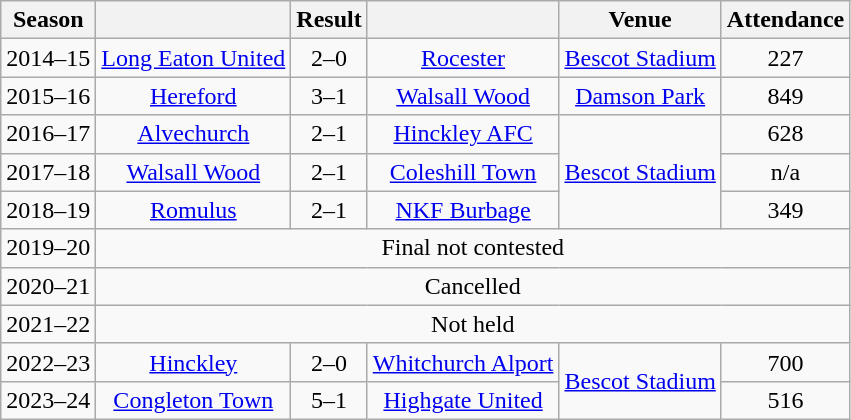<table class=wikitable style="text-align: center">
<tr>
<th>Season</th>
<th></th>
<th>Result</th>
<th></th>
<th>Venue</th>
<th>Attendance</th>
</tr>
<tr>
<td>2014–15</td>
<td><a href='#'>Long Eaton United</a></td>
<td>2–0</td>
<td><a href='#'>Rocester</a></td>
<td><a href='#'>Bescot Stadium</a></td>
<td>227</td>
</tr>
<tr>
<td>2015–16</td>
<td><a href='#'>Hereford</a></td>
<td>3–1</td>
<td><a href='#'>Walsall Wood</a></td>
<td><a href='#'>Damson Park</a></td>
<td>849</td>
</tr>
<tr>
<td>2016–17</td>
<td><a href='#'>Alvechurch</a></td>
<td>2–1</td>
<td><a href='#'>Hinckley AFC</a></td>
<td rowspan=3><a href='#'>Bescot Stadium</a></td>
<td>628</td>
</tr>
<tr>
<td>2017–18</td>
<td><a href='#'>Walsall Wood</a></td>
<td>2–1</td>
<td><a href='#'>Coleshill Town</a></td>
<td>n/a</td>
</tr>
<tr>
<td>2018–19</td>
<td><a href='#'>Romulus</a></td>
<td>2–1</td>
<td><a href='#'>NKF Burbage</a></td>
<td>349</td>
</tr>
<tr>
<td>2019–20</td>
<td colspan=5>Final not contested</td>
</tr>
<tr>
<td>2020–21</td>
<td colspan=5>Cancelled</td>
</tr>
<tr>
<td>2021–22</td>
<td colspan=5>Not held</td>
</tr>
<tr>
<td>2022–23</td>
<td><a href='#'>Hinckley</a></td>
<td>2–0</td>
<td><a href='#'>Whitchurch Alport</a></td>
<td rowspan=2><a href='#'>Bescot Stadium</a></td>
<td>700</td>
</tr>
<tr>
<td>2023–24</td>
<td><a href='#'>Congleton Town</a></td>
<td>5–1 </td>
<td><a href='#'>Highgate United</a></td>
<td>516</td>
</tr>
</table>
